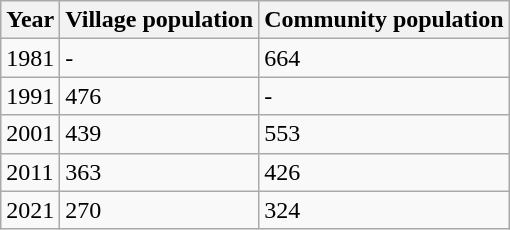<table class="wikitable">
<tr>
<th>Year</th>
<th>Village population</th>
<th>Community population</th>
</tr>
<tr>
<td>1981</td>
<td>-</td>
<td>664</td>
</tr>
<tr>
<td>1991</td>
<td>476</td>
<td>-</td>
</tr>
<tr>
<td>2001</td>
<td>439</td>
<td>553</td>
</tr>
<tr>
<td>2011</td>
<td>363</td>
<td>426</td>
</tr>
<tr>
<td>2021</td>
<td>270</td>
<td>324</td>
</tr>
</table>
